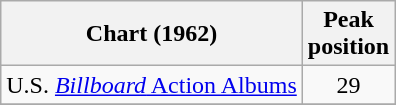<table class="wikitable">
<tr>
<th>Chart (1962)</th>
<th>Peak<br>position</th>
</tr>
<tr>
<td>U.S. <a href='#'><em>Billboard</em> Action Albums</a></td>
<td align="center">29</td>
</tr>
<tr>
</tr>
</table>
